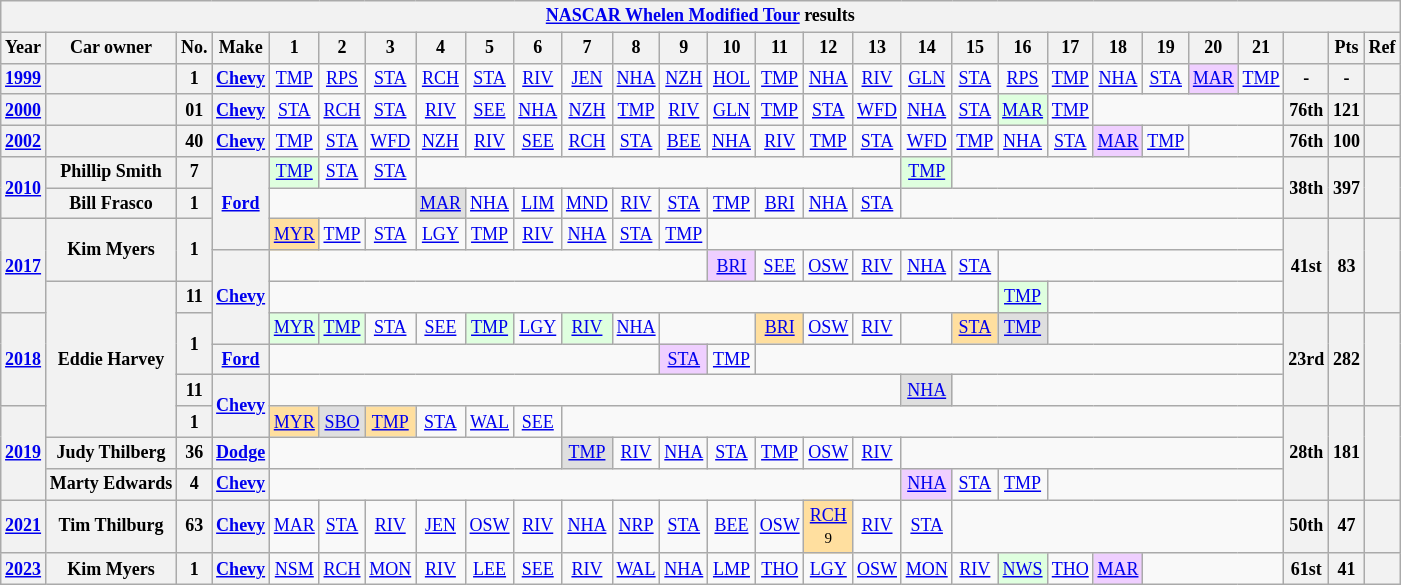<table class="wikitable" style="text-align:center; font-size:75%">
<tr>
<th colspan=28><a href='#'>NASCAR Whelen Modified Tour</a> results</th>
</tr>
<tr>
<th>Year</th>
<th>Car owner</th>
<th>No.</th>
<th>Make</th>
<th>1</th>
<th>2</th>
<th>3</th>
<th>4</th>
<th>5</th>
<th>6</th>
<th>7</th>
<th>8</th>
<th>9</th>
<th>10</th>
<th>11</th>
<th>12</th>
<th>13</th>
<th>14</th>
<th>15</th>
<th>16</th>
<th>17</th>
<th>18</th>
<th>19</th>
<th>20</th>
<th>21</th>
<th></th>
<th>Pts</th>
<th>Ref</th>
</tr>
<tr>
<th><a href='#'>1999</a></th>
<th></th>
<th>1</th>
<th><a href='#'>Chevy</a></th>
<td><a href='#'>TMP</a></td>
<td><a href='#'>RPS</a></td>
<td><a href='#'>STA</a></td>
<td><a href='#'>RCH</a></td>
<td><a href='#'>STA</a></td>
<td><a href='#'>RIV</a></td>
<td><a href='#'>JEN</a></td>
<td><a href='#'>NHA</a></td>
<td><a href='#'>NZH</a></td>
<td><a href='#'>HOL</a></td>
<td><a href='#'>TMP</a></td>
<td><a href='#'>NHA</a></td>
<td><a href='#'>RIV</a></td>
<td><a href='#'>GLN</a></td>
<td><a href='#'>STA</a></td>
<td><a href='#'>RPS</a></td>
<td><a href='#'>TMP</a></td>
<td><a href='#'>NHA</a></td>
<td><a href='#'>STA</a></td>
<td style="background:#EFCFFF;"><a href='#'>MAR</a><br></td>
<td><a href='#'>TMP</a></td>
<th>-</th>
<th>-</th>
<th></th>
</tr>
<tr>
<th><a href='#'>2000</a></th>
<th></th>
<th>01</th>
<th><a href='#'>Chevy</a></th>
<td><a href='#'>STA</a></td>
<td><a href='#'>RCH</a></td>
<td><a href='#'>STA</a></td>
<td><a href='#'>RIV</a></td>
<td><a href='#'>SEE</a></td>
<td><a href='#'>NHA</a></td>
<td><a href='#'>NZH</a></td>
<td><a href='#'>TMP</a></td>
<td><a href='#'>RIV</a></td>
<td><a href='#'>GLN</a></td>
<td><a href='#'>TMP</a></td>
<td><a href='#'>STA</a></td>
<td><a href='#'>WFD</a></td>
<td><a href='#'>NHA</a></td>
<td><a href='#'>STA</a></td>
<td style="background:#DFFFDF;"><a href='#'>MAR</a><br></td>
<td><a href='#'>TMP</a></td>
<td colspan=4></td>
<th>76th</th>
<th>121</th>
<th></th>
</tr>
<tr>
<th><a href='#'>2002</a></th>
<th></th>
<th>40</th>
<th><a href='#'>Chevy</a></th>
<td><a href='#'>TMP</a></td>
<td><a href='#'>STA</a></td>
<td><a href='#'>WFD</a></td>
<td><a href='#'>NZH</a></td>
<td><a href='#'>RIV</a></td>
<td><a href='#'>SEE</a></td>
<td><a href='#'>RCH</a></td>
<td><a href='#'>STA</a></td>
<td><a href='#'>BEE</a></td>
<td><a href='#'>NHA</a></td>
<td><a href='#'>RIV</a></td>
<td><a href='#'>TMP</a></td>
<td><a href='#'>STA</a></td>
<td><a href='#'>WFD</a></td>
<td><a href='#'>TMP</a></td>
<td><a href='#'>NHA</a></td>
<td><a href='#'>STA</a></td>
<td style="background:#EFCFFF;"><a href='#'>MAR</a><br></td>
<td><a href='#'>TMP</a></td>
<td colspan=2></td>
<th>76th</th>
<th>100</th>
<th></th>
</tr>
<tr>
<th rowspan=2><a href='#'>2010</a></th>
<th>Phillip Smith</th>
<th>7</th>
<th rowspan=3><a href='#'>Ford</a></th>
<td style="background:#DFFFDF;"><a href='#'>TMP</a><br></td>
<td><a href='#'>STA</a></td>
<td><a href='#'>STA</a></td>
<td colspan=10></td>
<td style="background:#DFFFDF;"><a href='#'>TMP</a><br></td>
<td colspan=7></td>
<th rowspan=2>38th</th>
<th rowspan=2>397</th>
<th rowspan=2></th>
</tr>
<tr>
<th>Bill Frasco</th>
<th>1</th>
<td colspan=3></td>
<td style="background:#DFDFDF;"><a href='#'>MAR</a><br></td>
<td><a href='#'>NHA</a></td>
<td><a href='#'>LIM</a></td>
<td><a href='#'>MND</a></td>
<td><a href='#'>RIV</a></td>
<td><a href='#'>STA</a></td>
<td><a href='#'>TMP</a></td>
<td><a href='#'>BRI</a></td>
<td><a href='#'>NHA</a></td>
<td><a href='#'>STA</a></td>
<td colspan=8></td>
</tr>
<tr>
<th rowspan=3><a href='#'>2017</a></th>
<th rowspan=2>Kim Myers</th>
<th rowspan=2>1</th>
<td style="background:#FFDF9F;"><a href='#'>MYR</a><br></td>
<td><a href='#'>TMP</a></td>
<td><a href='#'>STA</a></td>
<td><a href='#'>LGY</a></td>
<td><a href='#'>TMP</a></td>
<td><a href='#'>RIV</a></td>
<td><a href='#'>NHA</a></td>
<td><a href='#'>STA</a></td>
<td><a href='#'>TMP</a></td>
<td colspan=12></td>
<th rowspan=3>41st</th>
<th rowspan=3>83</th>
<th rowspan=3></th>
</tr>
<tr>
<th rowspan=3><a href='#'>Chevy</a></th>
<td colspan=9></td>
<td style="background:#EFCFFF;"><a href='#'>BRI</a><br></td>
<td><a href='#'>SEE</a></td>
<td><a href='#'>OSW</a></td>
<td><a href='#'>RIV</a></td>
<td><a href='#'>NHA</a></td>
<td><a href='#'>STA</a></td>
<td colspan=6></td>
</tr>
<tr>
<th rowspan=5>Eddie Harvey</th>
<th>11</th>
<td colspan=15></td>
<td style="background:#DFFFDF;"><a href='#'>TMP</a><br></td>
<td colspan=5></td>
</tr>
<tr>
<th rowspan=3><a href='#'>2018</a></th>
<th rowspan=2>1</th>
<td style="background:#DFFFDF;"><a href='#'>MYR</a><br></td>
<td style="background:#DFFFDF;"><a href='#'>TMP</a><br></td>
<td><a href='#'>STA</a></td>
<td><a href='#'>SEE</a></td>
<td style="background:#DFFFDF;"><a href='#'>TMP</a><br></td>
<td><a href='#'>LGY</a></td>
<td style="background:#DFFFDF;"><a href='#'>RIV</a><br></td>
<td><a href='#'>NHA</a></td>
<td colspan=2></td>
<td style="background:#FFDF9F;"><a href='#'>BRI</a><br></td>
<td><a href='#'>OSW</a></td>
<td><a href='#'>RIV</a></td>
<td colspan=1></td>
<td style="background:#FFDF9F;"><a href='#'>STA</a><br></td>
<td style="background:#DFDFDF;"><a href='#'>TMP</a><br></td>
<td colspan=5></td>
<th rowspan=3>23rd</th>
<th rowspan=3>282</th>
<th rowspan=3></th>
</tr>
<tr>
<th><a href='#'>Ford</a></th>
<td colspan=8></td>
<td style="background:#EFCFFF;"><a href='#'>STA</a><br></td>
<td><a href='#'>TMP</a></td>
<td colspan=11></td>
</tr>
<tr>
<th>11</th>
<th rowspan=2><a href='#'>Chevy</a></th>
<td colspan=13></td>
<td style="background:#DFDFDF;"><a href='#'>NHA</a><br></td>
<td colspan=8></td>
</tr>
<tr>
<th rowspan=3><a href='#'>2019</a></th>
<th>1</th>
<td style="background:#FFDF9F;"><a href='#'>MYR</a><br></td>
<td style="background:#DFDFDF;"><a href='#'>SBO</a><br></td>
<td style="background:#FFDF9F;"><a href='#'>TMP</a><br></td>
<td><a href='#'>STA</a></td>
<td><a href='#'>WAL</a></td>
<td><a href='#'>SEE</a></td>
<td colspan=15></td>
<th rowspan=3>28th</th>
<th rowspan=3>181</th>
<th rowspan=3></th>
</tr>
<tr>
<th>Judy Thilberg</th>
<th>36</th>
<th><a href='#'>Dodge</a></th>
<td colspan=6></td>
<td style="background:#DFDFDF;"><a href='#'>TMP</a><br></td>
<td><a href='#'>RIV</a></td>
<td><a href='#'>NHA</a></td>
<td><a href='#'>STA</a></td>
<td><a href='#'>TMP</a></td>
<td><a href='#'>OSW</a></td>
<td><a href='#'>RIV</a></td>
<td colspan=14></td>
</tr>
<tr>
<th>Marty Edwards</th>
<th>4</th>
<th><a href='#'>Chevy</a></th>
<td colspan=13></td>
<td style="background:#EFCFFF;"><a href='#'>NHA</a><br></td>
<td><a href='#'>STA</a></td>
<td><a href='#'>TMP</a></td>
<td colspan=5></td>
</tr>
<tr>
<th><a href='#'>2021</a></th>
<th>Tim Thilburg</th>
<th>63</th>
<th><a href='#'>Chevy</a></th>
<td><a href='#'>MAR</a></td>
<td><a href='#'>STA</a></td>
<td><a href='#'>RIV</a></td>
<td><a href='#'>JEN</a></td>
<td><a href='#'>OSW</a></td>
<td><a href='#'>RIV</a></td>
<td><a href='#'>NHA</a></td>
<td><a href='#'>NRP</a></td>
<td><a href='#'>STA</a></td>
<td><a href='#'>BEE</a></td>
<td><a href='#'>OSW</a></td>
<td style="background:#FFDF9F;"><a href='#'>RCH</a><br><small>9</small></td>
<td><a href='#'>RIV</a></td>
<td><a href='#'>STA</a></td>
<td colspan=7></td>
<th>50th</th>
<th>47</th>
<th></th>
</tr>
<tr>
<th><a href='#'>2023</a></th>
<th>Kim Myers</th>
<th>1</th>
<th><a href='#'>Chevy</a></th>
<td><a href='#'>NSM</a></td>
<td><a href='#'>RCH</a></td>
<td><a href='#'>MON</a></td>
<td><a href='#'>RIV</a></td>
<td><a href='#'>LEE</a></td>
<td><a href='#'>SEE</a></td>
<td><a href='#'>RIV</a></td>
<td><a href='#'>WAL</a></td>
<td><a href='#'>NHA</a></td>
<td><a href='#'>LMP</a></td>
<td><a href='#'>THO</a></td>
<td><a href='#'>LGY</a></td>
<td><a href='#'>OSW</a></td>
<td><a href='#'>MON</a></td>
<td><a href='#'>RIV</a></td>
<td style="background:#DFFFDF;"><a href='#'>NWS</a><br></td>
<td><a href='#'>THO</a></td>
<td style="background:#EFCFFF;"><a href='#'>MAR</a><br></td>
<td colspan=3></td>
<th>61st</th>
<th>41</th>
<th></th>
</tr>
</table>
